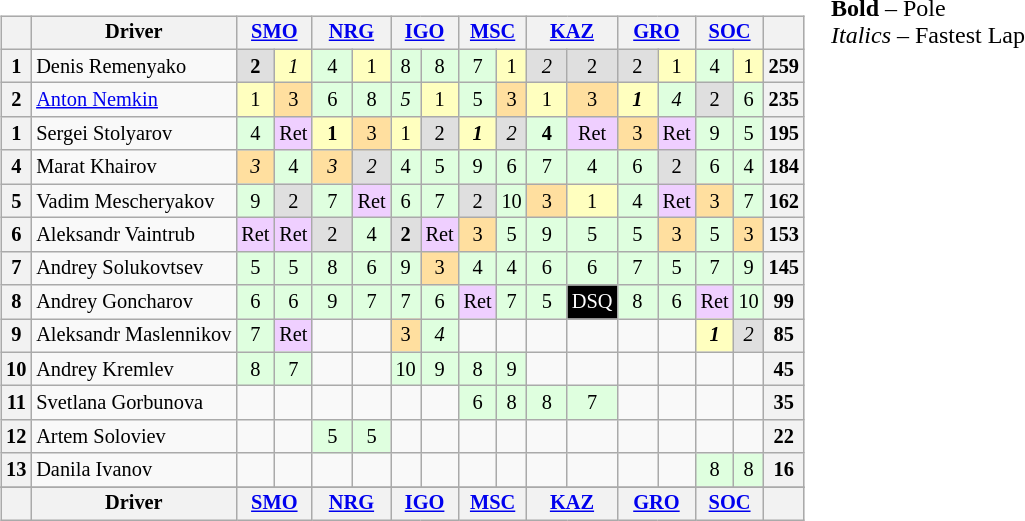<table>
<tr>
<td valign="top"><br><table align=left class="wikitable" style="font-size: 85%; text-align: center">
<tr valign="top">
<th valign="middle"></th>
<th valign="middle">Driver</th>
<th colspan=2><a href='#'>SMO</a></th>
<th colspan=2><a href='#'>NRG</a></th>
<th colspan=2><a href='#'>IGO</a></th>
<th colspan=2><a href='#'>MSC</a></th>
<th colspan=2><a href='#'>KAZ</a></th>
<th colspan=2><a href='#'>GRO</a></th>
<th colspan=2><a href='#'>SOC</a></th>
<th valign="middle"></th>
</tr>
<tr>
<th>1</th>
<td align="left">Denis Remenyako</td>
<td style="background:#dfdfdf;"><strong>2</strong></td>
<td style="background:#ffffbf;"><em>1</em></td>
<td style="background:#dfffdf;">4</td>
<td style="background:#ffffbf;">1</td>
<td style="background:#dfffdf;">8</td>
<td style="background:#dfffdf;">8</td>
<td style="background:#dfffdf;">7</td>
<td style="background:#ffffbf;">1</td>
<td style="background:#dfdfdf;"><em>2</em></td>
<td style="background:#dfdfdf;">2</td>
<td style="background:#dfdfdf;">2</td>
<td style="background:#ffffbf;">1</td>
<td style="background:#dfffdf;">4</td>
<td style="background:#ffffbf;">1</td>
<th>259</th>
</tr>
<tr>
<th>2</th>
<td align="left"><a href='#'>Anton Nemkin</a></td>
<td style="background:#ffffbf;">1</td>
<td style="background:#ffdf9f;">3</td>
<td style="background:#dfffdf;">  6  </td>
<td style="background:#dfffdf;">8</td>
<td style="background:#dfffdf;"><em>5</em></td>
<td style="background:#ffffbf;">1</td>
<td style="background:#dfffdf;">5</td>
<td style="background:#ffdf9f;">3</td>
<td style="background:#ffffbf;">  1  </td>
<td style="background:#ffdf9f;">3</td>
<td style="background:#ffffbf;">  <strong><em>1</em></strong>  </td>
<td style="background:#dfffdf;"><em>4</em></td>
<td style="background:#dfdfdf;">2</td>
<td style="background:#dfffdf;">6</td>
<th>235</th>
</tr>
<tr>
<th>1</th>
<td align="left">Sergei Stolyarov</td>
<td style="background:#dfffdf;">4</td>
<td style="background:#efcfff;">Ret</td>
<td style="background:#ffffbf;"><strong>1</strong></td>
<td style="background:#ffdf9f;">3</td>
<td style="background:#ffffbf;">1</td>
<td style="background:#dfdfdf;">2</td>
<td style="background:#ffffbf;"><strong><em>1</em></strong></td>
<td style="background:#dfdfdf;"><em>2</em></td>
<td style="background:#dfffdf;"><strong>4</strong></td>
<td style="background:#efcfff;">Ret</td>
<td style="background:#ffdf9f;">3</td>
<td style="background:#efcfff;">Ret</td>
<td style="background:#dfffdf;">9</td>
<td style="background:#dfffdf;">5</td>
<th>195</th>
</tr>
<tr>
<th>4</th>
<td align="left">Marat Khairov</td>
<td style="background:#ffdf9f;"><em>3</em></td>
<td style="background:#dfffdf;">4</td>
<td style="background:#ffdf9f;"><em>3</em></td>
<td style="background:#dfdfdf;"><em>2</em></td>
<td style="background:#dfffdf;">4</td>
<td style="background:#dfffdf;">5</td>
<td style="background:#dfffdf;">9</td>
<td style="background:#dfffdf;">6</td>
<td style="background:#dfffdf;">7</td>
<td style="background:#dfffdf;">4</td>
<td style="background:#dfffdf;">6</td>
<td style="background:#dfdfdf;">2</td>
<td style="background:#dfffdf;">6</td>
<td style="background:#dfffdf;">4</td>
<th>184</th>
</tr>
<tr>
<th>5</th>
<td align="left">Vadim Mescheryakov</td>
<td style="background:#dfffdf;">9</td>
<td style="background:#dfdfdf;">2</td>
<td style="background:#dfffdf;">7</td>
<td style="background:#efcfff;">Ret</td>
<td style="background:#dfffdf;">6</td>
<td style="background:#dfffdf;">7</td>
<td style="background:#dfdfdf;">2</td>
<td style="background:#dfffdf;">10</td>
<td style="background:#ffdf9f;">3</td>
<td style="background:#ffffbf;">1</td>
<td style="background:#dfffdf;">4</td>
<td style="background:#efcfff;">Ret</td>
<td style="background:#ffdf9f;">3</td>
<td style="background:#dfffdf;">7</td>
<th>162</th>
</tr>
<tr>
<th>6</th>
<td align="left">Aleksandr Vaintrub</td>
<td style="background:#efcfff;">Ret</td>
<td style="background:#efcfff;">Ret</td>
<td style="background:#dfdfdf;">2</td>
<td style="background:#dfffdf;">4</td>
<td style="background:#dfdfdf;"><strong>2</strong></td>
<td style="background:#efcfff;">Ret</td>
<td style="background:#ffdf9f;">3</td>
<td style="background:#dfffdf;">5</td>
<td style="background:#dfffdf;">9</td>
<td style="background:#dfffdf;">5</td>
<td style="background:#dfffdf;">5</td>
<td style="background:#ffdf9f;">3</td>
<td style="background:#dfffdf;">5</td>
<td style="background:#ffdf9f;">3</td>
<th>153</th>
</tr>
<tr>
<th>7</th>
<td align="left">Andrey Solukovtsev</td>
<td style="background:#dfffdf;">5</td>
<td style="background:#dfffdf;">5</td>
<td style="background:#dfffdf;">8</td>
<td style="background:#dfffdf;">6</td>
<td style="background:#dfffdf;">9</td>
<td style="background:#ffdf9f;">3</td>
<td style="background:#dfffdf;">4</td>
<td style="background:#dfffdf;">4</td>
<td style="background:#dfffdf;">6</td>
<td style="background:#dfffdf;">6</td>
<td style="background:#dfffdf;">7</td>
<td style="background:#dfffdf;">5</td>
<td style="background:#dfffdf;">7</td>
<td style="background:#dfffdf;">9</td>
<th>145</th>
</tr>
<tr>
<th>8</th>
<td align="left">Andrey Goncharov</td>
<td style="background:#dfffdf;">6</td>
<td style="background:#dfffdf;">6</td>
<td style="background:#dfffdf;">9</td>
<td style="background:#dfffdf;">7</td>
<td style="background:#dfffdf;">7</td>
<td style="background:#dfffdf;">6</td>
<td style="background:#efcfff;">Ret</td>
<td style="background:#dfffdf;">7</td>
<td style="background:#dfffdf;">5</td>
<td style="background-color:#000000;color:white">DSQ</td>
<td style="background:#dfffdf;">8</td>
<td style="background:#dfffdf;">6</td>
<td style="background:#efcfff;">Ret</td>
<td style="background:#dfffdf;">10</td>
<th>99</th>
</tr>
<tr>
<th>9</th>
<td align="left">Aleksandr Maslennikov</td>
<td style="background:#dfffdf;">7</td>
<td style="background:#efcfff;">Ret</td>
<td></td>
<td></td>
<td style="background:#ffdf9f;">3</td>
<td style="background:#dfffdf;"><em>4</em></td>
<td></td>
<td></td>
<td></td>
<td></td>
<td></td>
<td></td>
<td style="background:#ffffbf;"><strong><em>1</em></strong></td>
<td style="background:#dfdfdf;"><em>2</em></td>
<th>85</th>
</tr>
<tr>
<th>10</th>
<td align="left">Andrey Kremlev</td>
<td style="background:#dfffdf;">8</td>
<td style="background:#dfffdf;">7</td>
<td></td>
<td></td>
<td style="background:#dfffdf;">10</td>
<td style="background:#dfffdf;">9</td>
<td style="background:#dfffdf;">8</td>
<td style="background:#dfffdf;">9</td>
<td></td>
<td></td>
<td></td>
<td></td>
<td></td>
<td></td>
<th>45</th>
</tr>
<tr>
<th>11</th>
<td align="left">Svetlana Gorbunova</td>
<td></td>
<td></td>
<td></td>
<td></td>
<td></td>
<td></td>
<td style="background:#dfffdf;">6</td>
<td style="background:#dfffdf;">8</td>
<td style="background:#dfffdf;">8</td>
<td style="background:#dfffdf;">7</td>
<td></td>
<td></td>
<td></td>
<td></td>
<th>35</th>
</tr>
<tr>
<th>12</th>
<td align="left">Artem Soloviev</td>
<td></td>
<td></td>
<td style="background:#dfffdf;">5</td>
<td style="background:#dfffdf;">5</td>
<td></td>
<td></td>
<td></td>
<td></td>
<td></td>
<td></td>
<td></td>
<td></td>
<td></td>
<td></td>
<th>22</th>
</tr>
<tr>
<th>13</th>
<td align="left">Danila Ivanov</td>
<td></td>
<td></td>
<td></td>
<td></td>
<td></td>
<td></td>
<td></td>
<td></td>
<td></td>
<td></td>
<td></td>
<td></td>
<td style="background:#dfffdf;">8</td>
<td style="background:#dfffdf;">8</td>
<th>16</th>
</tr>
<tr>
</tr>
<tr valign="top">
<th valign="middle"></th>
<th valign="middle">Driver</th>
<th colspan=2><a href='#'>SMO</a></th>
<th colspan=2><a href='#'>NRG</a></th>
<th colspan=2><a href='#'>IGO</a></th>
<th colspan=2><a href='#'>MSC</a></th>
<th colspan=2><a href='#'>KAZ</a></th>
<th colspan=2><a href='#'>GRO</a></th>
<th colspan=2><a href='#'>SOC</a></th>
<th valign="middle"></th>
</tr>
</table>
</td>
<td valign="top"><br>
<span><strong>Bold</strong> – Pole<br>
<em>Italics</em> – Fastest Lap</span></td>
</tr>
</table>
